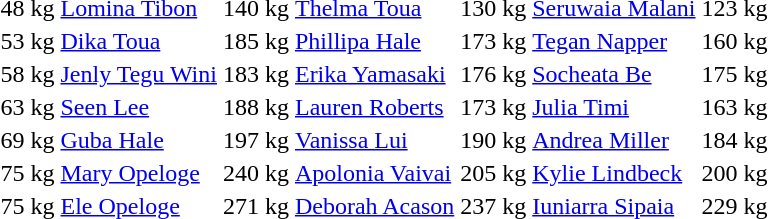<table>
<tr>
<td>48 kg</td>
<td><a href='#'>Lomina Tibon</a><br></td>
<td>140 kg</td>
<td><a href='#'>Thelma Toua</a><br></td>
<td>130 kg</td>
<td><a href='#'>Seruwaia Malani</a><br></td>
<td>123 kg</td>
</tr>
<tr>
<td>53 kg</td>
<td><a href='#'>Dika Toua</a><br></td>
<td>185 kg</td>
<td><a href='#'>Phillipa Hale</a><br></td>
<td>173 kg</td>
<td><a href='#'>Tegan Napper</a><br></td>
<td>160 kg</td>
</tr>
<tr>
<td>58 kg</td>
<td><a href='#'>Jenly Tegu Wini</a><br></td>
<td>183 kg</td>
<td><a href='#'>Erika Yamasaki</a><br></td>
<td>176 kg</td>
<td><a href='#'>Socheata Be</a><br></td>
<td>175 kg</td>
</tr>
<tr>
<td>63 kg</td>
<td><a href='#'>Seen Lee</a><br></td>
<td>188 kg</td>
<td><a href='#'>Lauren Roberts</a><br></td>
<td>173 kg</td>
<td><a href='#'>Julia Timi</a><br></td>
<td>163 kg</td>
</tr>
<tr>
<td>69 kg</td>
<td><a href='#'>Guba Hale</a><br></td>
<td>197 kg</td>
<td><a href='#'>Vanissa Lui</a><br></td>
<td>190 kg</td>
<td><a href='#'>Andrea Miller</a><br></td>
<td>184 kg</td>
</tr>
<tr>
<td>75 kg</td>
<td><a href='#'>Mary Opeloge</a><br></td>
<td>240 kg</td>
<td><a href='#'>Apolonia Vaivai</a><br></td>
<td>205 kg</td>
<td><a href='#'>Kylie Lindbeck</a><br></td>
<td>200 kg</td>
</tr>
<tr>
<td>75 kg</td>
<td><a href='#'>Ele Opeloge</a><br></td>
<td>271 kg</td>
<td><a href='#'>Deborah Acason</a><br></td>
<td>237 kg</td>
<td><a href='#'>Iuniarra Sipaia</a><br></td>
<td>229 kg</td>
</tr>
</table>
